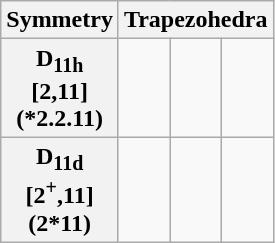<table class=wikitable>
<tr>
<th>Symmetry</th>
<th colspan=3>Trapezohedra</th>
</tr>
<tr valign=top>
<th>D<sub>11h</sub><br>[2,11]<br>(*2.2.11)</th>
<td><br></td>
<td><br></td>
<td><br></td>
</tr>
<tr valign=top>
<th>D<sub>11d</sub><br>[2<sup>+</sup>,11]<br>(2*11)</th>
<td><br></td>
<td><br></td>
<td><br></td>
</tr>
</table>
